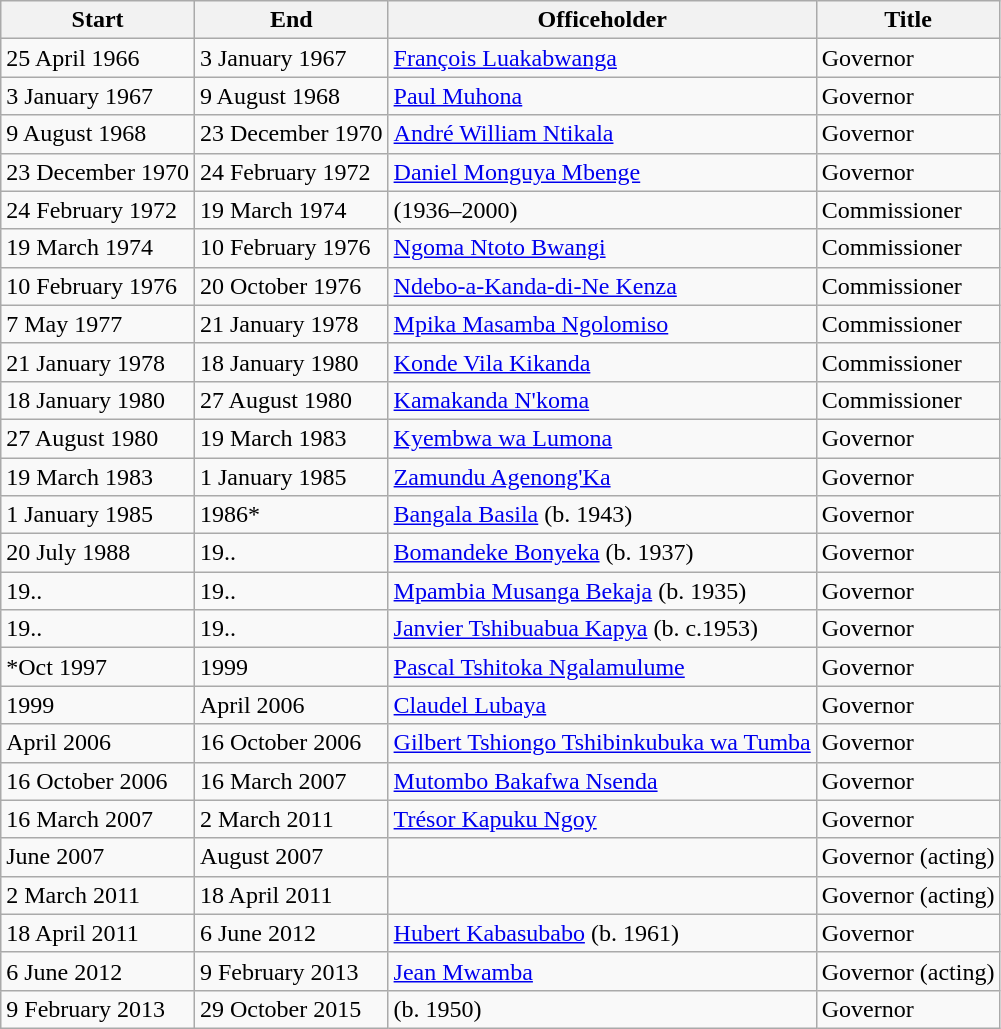<table class=wikitable sortable>
<tr>
<th>Start</th>
<th>End</th>
<th>Officeholder</th>
<th>Title</th>
</tr>
<tr>
<td>25 April 1966</td>
<td>3 January 1967</td>
<td><a href='#'>François Luakabwanga</a></td>
<td>Governor</td>
</tr>
<tr>
<td>3 January 1967</td>
<td>9 August 1968</td>
<td><a href='#'>Paul Muhona</a></td>
<td>Governor</td>
</tr>
<tr>
<td>9 August 1968</td>
<td>23 December 1970</td>
<td><a href='#'>André William Ntikala</a></td>
<td>Governor</td>
</tr>
<tr>
<td>23 December 1970</td>
<td>24 February 1972</td>
<td><a href='#'>Daniel Monguya Mbenge</a></td>
<td>Governor</td>
</tr>
<tr>
<td>24 February 1972</td>
<td>19 March 1974</td>
<td> (1936–2000)</td>
<td>Commissioner</td>
</tr>
<tr>
<td>19 March 1974</td>
<td>10 February 1976</td>
<td><a href='#'>Ngoma Ntoto Bwangi</a></td>
<td>Commissioner</td>
</tr>
<tr>
<td>10 February 1976</td>
<td>20 October 1976</td>
<td><a href='#'>Ndebo-a-Kanda-di-Ne Kenza</a></td>
<td>Commissioner</td>
</tr>
<tr>
<td>7 May 1977</td>
<td>21 January 1978</td>
<td><a href='#'>Mpika Masamba Ngolomiso</a></td>
<td>Commissioner</td>
</tr>
<tr>
<td>21 January 1978</td>
<td>18 January 1980</td>
<td><a href='#'>Konde Vila Kikanda</a></td>
<td>Commissioner</td>
</tr>
<tr>
<td>18 January 1980</td>
<td>27 August 1980</td>
<td><a href='#'>Kamakanda N'koma</a></td>
<td>Commissioner</td>
</tr>
<tr>
<td>27 August 1980</td>
<td>19 March 1983</td>
<td><a href='#'>Kyembwa wa Lumona</a></td>
<td>Governor</td>
</tr>
<tr>
<td>19 March 1983</td>
<td>1 January 1985</td>
<td><a href='#'>Zamundu Agenong'Ka</a></td>
<td>Governor</td>
</tr>
<tr>
<td>1 January 1985</td>
<td>1986*</td>
<td><a href='#'>Bangala Basila</a> (b. 1943)</td>
<td>Governor</td>
</tr>
<tr>
<td>20 July 1988</td>
<td>19..</td>
<td><a href='#'>Bomandeke Bonyeka</a> (b. 1937)</td>
<td>Governor</td>
</tr>
<tr>
<td>19..</td>
<td>19..</td>
<td><a href='#'>Mpambia Musanga Bekaja</a> (b. 1935)</td>
<td>Governor</td>
</tr>
<tr>
<td>19..</td>
<td>19..</td>
<td><a href='#'>Janvier Tshibuabua Kapya</a> (b. c.1953)</td>
<td>Governor</td>
</tr>
<tr>
<td>*Oct 1997</td>
<td>1999</td>
<td><a href='#'>Pascal Tshitoka Ngalamulume</a></td>
<td>Governor</td>
</tr>
<tr>
<td>1999</td>
<td>April 2006</td>
<td><a href='#'>Claudel Lubaya</a></td>
<td>Governor</td>
</tr>
<tr>
<td>April 2006</td>
<td>16 October 2006</td>
<td><a href='#'>Gilbert Tshiongo Tshibinkubuka wa Tumba</a></td>
<td>Governor</td>
</tr>
<tr>
<td>16 October 2006</td>
<td>16 March 2007</td>
<td><a href='#'>Mutombo Bakafwa Nsenda</a></td>
<td>Governor</td>
</tr>
<tr>
<td>16 March 2007</td>
<td>2 March 2011</td>
<td><a href='#'>Trésor Kapuku Ngoy</a></td>
<td>Governor</td>
</tr>
<tr>
<td>June 2007</td>
<td>August 2007</td>
<td></td>
<td>Governor (acting)</td>
</tr>
<tr>
<td>2 March 2011</td>
<td>18 April 2011</td>
<td></td>
<td>Governor (acting)</td>
</tr>
<tr>
<td>18 April 2011</td>
<td>6 June 2012</td>
<td><a href='#'>Hubert Kabasubabo</a> (b. 1961)</td>
<td>Governor</td>
</tr>
<tr>
<td>6 June 2012</td>
<td>9 February 2013</td>
<td><a href='#'>Jean Mwamba</a></td>
<td>Governor (acting)</td>
</tr>
<tr>
<td>9 February 2013</td>
<td>29 October 2015</td>
<td> (b. 1950)</td>
<td>Governor</td>
</tr>
</table>
